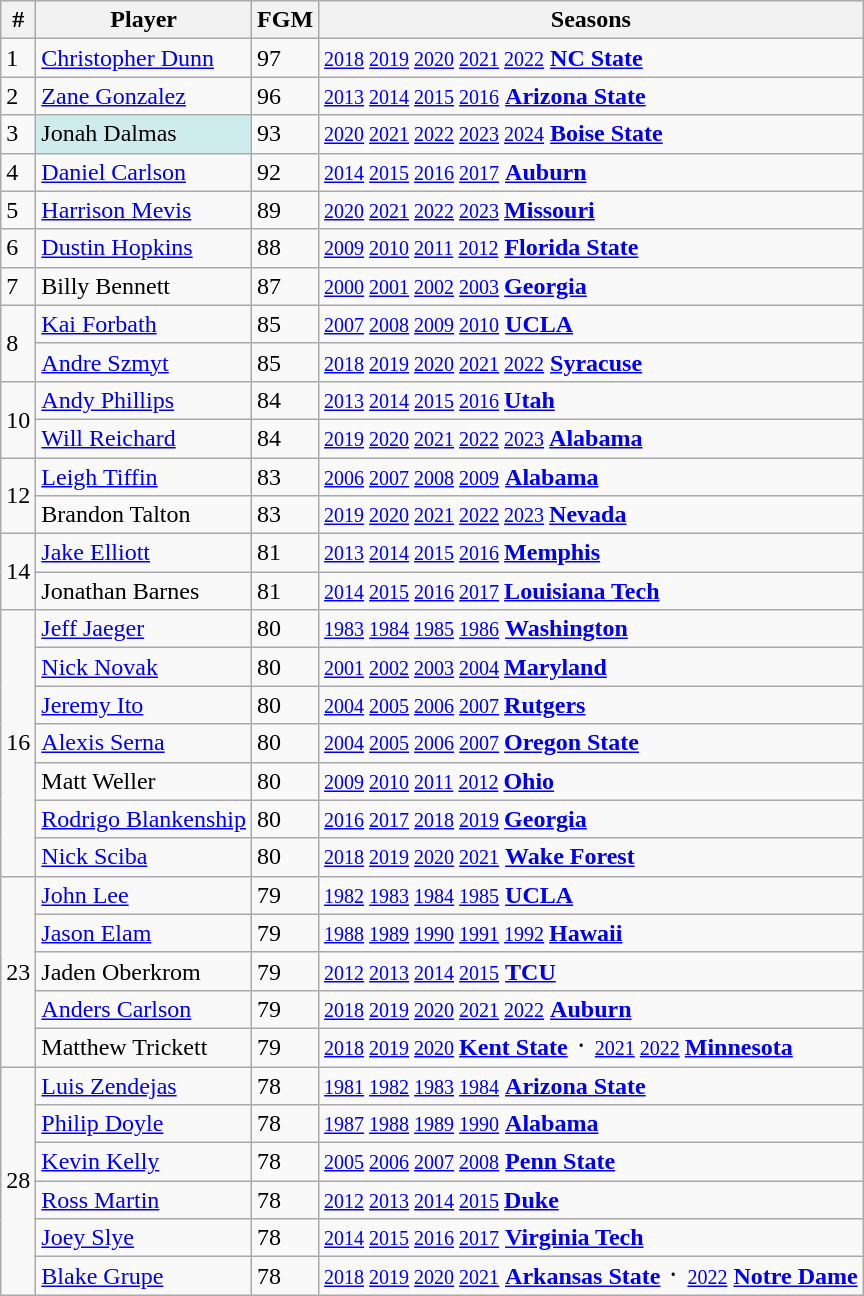<table class="wikitable" style="white-space: nowrap;">
<tr>
<th>#</th>
<th>Player</th>
<th>FGM</th>
<th>Seasons</th>
</tr>
<tr>
<td>1</td>
<td><a href='#'>Christopher Dunn</a></td>
<td>97</td>
<td><small> <a href='#'>2018</a> <a href='#'>2019</a> <a href='#'>2020</a> <a href='#'>2021</a> <a href='#'>2022</a></small> <strong><a href='#'>NC State</a></strong></td>
</tr>
<tr>
<td>2</td>
<td><a href='#'>Zane Gonzalez</a></td>
<td>96</td>
<td><small> <a href='#'>2013</a> <a href='#'>2014</a> <a href='#'>2015</a> <a href='#'>2016</a></small> <strong><a href='#'>Arizona State</a></strong></td>
</tr>
<tr>
<td>3</td>
<td bgcolor=#CFECEC>Jonah Dalmas</td>
<td>93</td>
<td><small> <a href='#'>2020</a> <a href='#'>2021</a> <a href='#'>2022</a> <a href='#'>2023</a> <a href='#'>2024</a></small> <strong><a href='#'>Boise State</a></strong></td>
</tr>
<tr>
<td>4</td>
<td><a href='#'>Daniel Carlson</a></td>
<td>92</td>
<td><small><a href='#'>2014</a> <a href='#'>2015</a> <a href='#'>2016</a> <a href='#'>2017</a></small> <strong><a href='#'>Auburn</a></strong></td>
</tr>
<tr>
<td>5</td>
<td><a href='#'>Harrison Mevis</a></td>
<td>89</td>
<td><small> <a href='#'>2020</a> <a href='#'>2021</a> <a href='#'>2022</a> <a href='#'>2023</a> </small> <strong><a href='#'>Missouri</a></strong></td>
</tr>
<tr>
<td>6</td>
<td><a href='#'>Dustin Hopkins</a></td>
<td>88</td>
<td><small> <a href='#'>2009</a> <a href='#'>2010</a> <a href='#'>2011</a> <a href='#'>2012</a></small> <strong><a href='#'>Florida State</a></strong></td>
</tr>
<tr>
<td>7</td>
<td>Billy Bennett</td>
<td>87</td>
<td><small> <a href='#'>2000</a> <a href='#'>2001</a> <a href='#'>2002</a> <a href='#'>2003</a> </small> <strong><a href='#'>Georgia</a></strong></td>
</tr>
<tr>
<td rowspan=2>8</td>
<td><a href='#'>Kai Forbath</a></td>
<td>85</td>
<td><small> <a href='#'>2007</a> <a href='#'>2008</a> <a href='#'>2009</a> <a href='#'>2010</a></small> <strong><a href='#'>UCLA</a></strong></td>
</tr>
<tr>
<td><a href='#'>Andre Szmyt</a></td>
<td>85</td>
<td><small> <a href='#'>2018</a> <a href='#'>2019</a> <a href='#'>2020</a> <a href='#'>2021</a> <a href='#'>2022</a></small> <strong><a href='#'>Syracuse</a></strong></td>
</tr>
<tr>
<td rowspan=2>10</td>
<td><a href='#'>Andy Phillips</a></td>
<td>84</td>
<td><small> <a href='#'>2013</a> <a href='#'>2014</a> <a href='#'>2015</a> <a href='#'>2016</a> </small> <strong><a href='#'>Utah</a></strong></td>
</tr>
<tr>
<td><a href='#'>Will Reichard</a></td>
<td>84</td>
<td><small> <a href='#'>2019</a> <a href='#'>2020</a> <a href='#'>2021</a> <a href='#'>2022</a> <a href='#'>2023</a> </small> <strong><a href='#'>Alabama</a></strong></td>
</tr>
<tr>
<td rowspan = 2>12</td>
<td><a href='#'>Leigh Tiffin</a></td>
<td>83</td>
<td><small> <a href='#'>2006</a> <a href='#'>2007</a> <a href='#'>2008</a> <a href='#'>2009</a></small> <strong><a href='#'>Alabama</a></strong></td>
</tr>
<tr>
<td>Brandon Talton</td>
<td>83</td>
<td><small> <a href='#'>2019</a> <a href='#'>2020</a> <a href='#'>2021</a> <a href='#'>2022</a> <a href='#'>2023</a> </small> <strong><a href='#'>Nevada</a></strong></td>
</tr>
<tr>
<td rowspan=2>14</td>
<td><a href='#'>Jake Elliott</a></td>
<td>81</td>
<td><small><a href='#'>2013</a> <a href='#'>2014</a> <a href='#'>2015</a> <a href='#'>2016</a> </small> <strong><a href='#'>Memphis</a></strong></td>
</tr>
<tr>
<td>Jonathan Barnes</td>
<td>81</td>
<td><small> <a href='#'>2014</a> <a href='#'>2015</a> <a href='#'>2016</a> <a href='#'>2017</a> </small> <strong><a href='#'>Louisiana Tech</a></strong></td>
</tr>
<tr>
<td rowspan=7>16</td>
<td><a href='#'>Jeff Jaeger</a></td>
<td>80</td>
<td><small><a href='#'>1983</a> <a href='#'>1984</a> <a href='#'>1985</a> <a href='#'>1986</a></small> <strong><a href='#'>Washington</a></strong></td>
</tr>
<tr>
<td><a href='#'>Nick Novak</a></td>
<td>80</td>
<td><small> <a href='#'>2001</a> <a href='#'>2002</a> <a href='#'>2003</a> <a href='#'>2004</a> </small> <strong><a href='#'>Maryland</a></strong></td>
</tr>
<tr>
<td><a href='#'>Jeremy Ito</a></td>
<td>80</td>
<td><small> <a href='#'>2004</a> <a href='#'>2005</a> <a href='#'>2006</a> <a href='#'>2007</a> </small> <strong><a href='#'>Rutgers</a></strong></td>
</tr>
<tr>
<td><a href='#'>Alexis Serna</a></td>
<td>80</td>
<td><small> <a href='#'>2004</a> <a href='#'>2005</a> <a href='#'>2006</a> <a href='#'>2007</a> </small> <strong><a href='#'>Oregon State</a></strong></td>
</tr>
<tr>
<td>Matt Weller</td>
<td>80</td>
<td><small> <a href='#'>2009</a> <a href='#'>2010</a> <a href='#'>2011</a> <a href='#'>2012</a> </small> <strong><a href='#'>Ohio</a></strong></td>
</tr>
<tr>
<td><a href='#'>Rodrigo Blankenship</a></td>
<td>80</td>
<td><small> <a href='#'>2016</a> <a href='#'>2017</a> <a href='#'>2018</a> <a href='#'>2019</a> </small> <strong><a href='#'>Georgia</a></strong></td>
</tr>
<tr>
<td><a href='#'>Nick Sciba</a></td>
<td>80</td>
<td><small> <a href='#'>2018</a> <a href='#'>2019</a> <a href='#'>2020</a> <a href='#'>2021</a></small> <strong><a href='#'>Wake Forest</a></strong></td>
</tr>
<tr>
<td rowspan=5>23</td>
<td><a href='#'>John Lee</a></td>
<td>79</td>
<td><small> <a href='#'>1982</a> <a href='#'>1983</a> <a href='#'>1984</a> <a href='#'>1985</a></small> <strong><a href='#'>UCLA</a></strong></td>
</tr>
<tr>
<td><a href='#'>Jason Elam</a></td>
<td>79</td>
<td><small> <a href='#'>1988</a> <a href='#'>1989</a> <a href='#'>1990</a> <a href='#'>1991</a> <a href='#'>1992</a> </small> <strong><a href='#'>Hawaii</a></strong></td>
</tr>
<tr>
<td>Jaden Oberkrom</td>
<td>79</td>
<td><small><a href='#'>2012</a> <a href='#'>2013</a> <a href='#'>2014</a> <a href='#'>2015</a></small> <strong><a href='#'>TCU</a></strong></td>
</tr>
<tr>
<td><a href='#'>Anders Carlson</a></td>
<td>79</td>
<td><small> <a href='#'>2018</a> <a href='#'>2019</a> <a href='#'>2020</a> <a href='#'>2021</a> <a href='#'>2022</a></small> <strong><a href='#'>Auburn</a></strong></td>
</tr>
<tr>
<td>Matthew Trickett</td>
<td><abbr>79</abbr></td>
<td><small> <a href='#'>2018</a> <a href='#'>2019</a> <a href='#'>2020</a> </small> <strong><a href='#'>Kent State</a></strong> ᛫ <small> <a href='#'>2021</a> <a href='#'>2022</a> </small> <strong><a href='#'>Minnesota</a></strong></td>
</tr>
<tr>
<td rowspan=6>28</td>
<td><a href='#'>Luis Zendejas</a></td>
<td>78</td>
<td><small> <a href='#'>1981</a> <a href='#'>1982</a> <a href='#'>1983</a> <a href='#'>1984</a></small> <strong><a href='#'>Arizona State</a></strong></td>
</tr>
<tr>
<td><a href='#'>Philip Doyle</a></td>
<td>78</td>
<td><small> <a href='#'>1987</a> <a href='#'>1988</a> <a href='#'>1989</a> <a href='#'>1990</a></small> <strong><a href='#'>Alabama</a></strong></td>
</tr>
<tr>
<td><a href='#'>Kevin Kelly</a></td>
<td>78</td>
<td><small><a href='#'>2005</a> <a href='#'>2006</a> <a href='#'>2007</a> <a href='#'>2008</a></small> <strong><a href='#'>Penn State</a></strong></td>
</tr>
<tr>
<td><a href='#'>Ross Martin</a></td>
<td>78</td>
<td><small> <a href='#'>2012</a> <a href='#'>2013</a> <a href='#'>2014</a> <a href='#'>2015</a> </small> <strong><a href='#'>Duke</a></strong></td>
</tr>
<tr>
<td><a href='#'>Joey Slye</a></td>
<td>78</td>
<td><small> <a href='#'>2014</a> <a href='#'>2015</a> <a href='#'>2016</a> <a href='#'>2017</a></small> <strong><a href='#'>Virginia Tech</a></strong></td>
</tr>
<tr>
<td><a href='#'>Blake Grupe</a></td>
<td><abbr>78</abbr></td>
<td><small> <a href='#'>2018</a> <a href='#'>2019</a> <a href='#'>2020</a> <a href='#'>2021</a></small> <strong><a href='#'>Arkansas State</a></strong> ᛫ <small><a href='#'>2022</a></small> <strong><a href='#'>Notre Dame</a></strong></td>
</tr>
</table>
